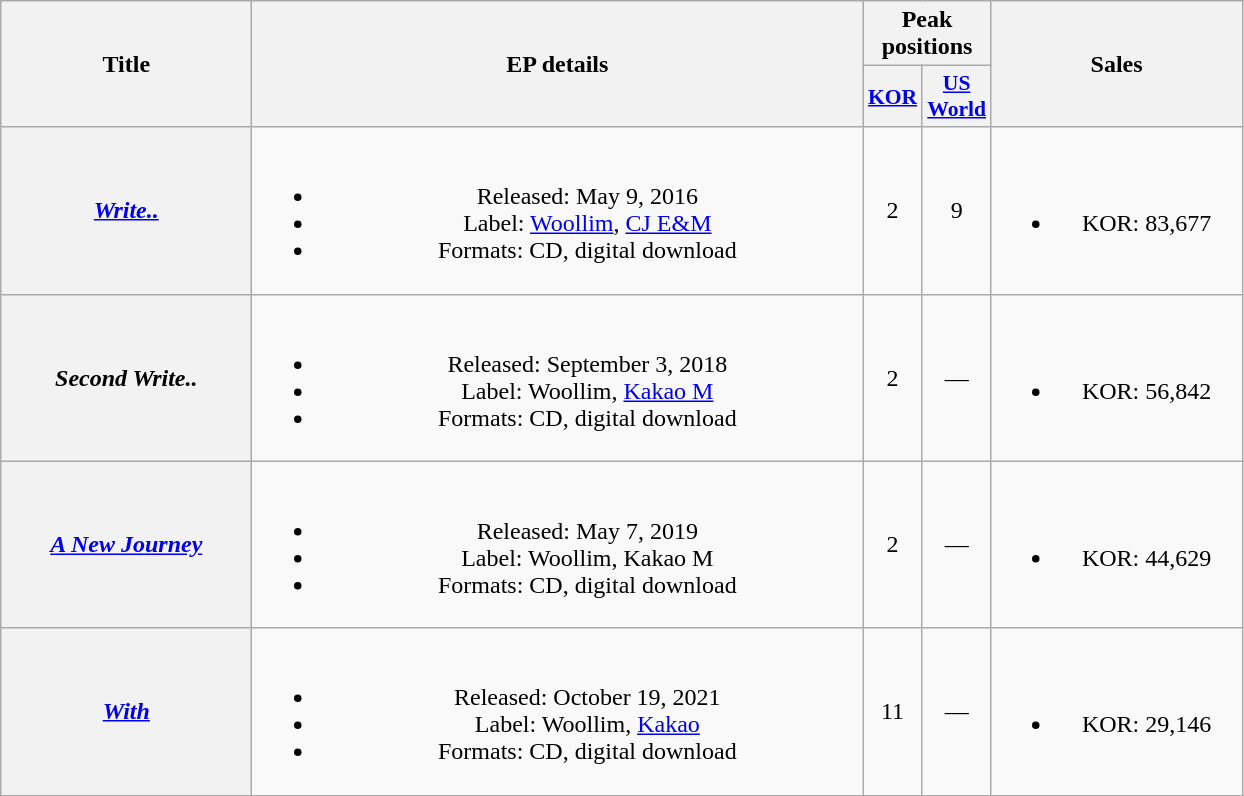<table class="wikitable plainrowheaders" style="text-align:center;">
<tr>
<th scope="col" rowspan="2" style="width:10em;">Title</th>
<th scope="col" rowspan="2" style="width:25em;">EP details</th>
<th scope="col" colspan="2">Peak positions</th>
<th scope="col" rowspan="2" style="width:10em;">Sales</th>
</tr>
<tr>
<th scope="col" style="width:2.2em;font-size:90%;"><a href='#'>KOR</a><br></th>
<th scope="col" style="width:2.2em;font-size:90%;"><a href='#'>US World</a><br></th>
</tr>
<tr>
<th scope="row"><em><a href='#'>Write..</a></em></th>
<td><br><ul><li>Released: May 9, 2016</li><li>Label: <a href='#'>Woollim</a>, <a href='#'>CJ E&M</a></li><li>Formats: CD, digital download</li></ul></td>
<td>2</td>
<td>9</td>
<td><br><ul><li>KOR: 83,677</li></ul></td>
</tr>
<tr>
<th scope="row"><em>Second Write..</em></th>
<td><br><ul><li>Released: September 3, 2018</li><li>Label: Woollim, <a href='#'>Kakao M</a></li><li>Formats: CD, digital download</li></ul></td>
<td>2</td>
<td>—</td>
<td><br><ul><li>KOR: 56,842</li></ul></td>
</tr>
<tr>
<th scope="row"><em><a href='#'>A New Journey</a></em></th>
<td><br><ul><li>Released: May 7, 2019</li><li>Label: Woollim, Kakao M</li><li>Formats: CD, digital download</li></ul></td>
<td>2</td>
<td>—</td>
<td><br><ul><li>KOR: 44,629</li></ul></td>
</tr>
<tr>
<th scope="row"><em><a href='#'>With</a></em></th>
<td><br><ul><li>Released: October 19, 2021</li><li>Label: Woollim, <a href='#'>Kakao</a></li><li>Formats: CD, digital download</li></ul></td>
<td>11</td>
<td>—</td>
<td><br><ul><li>KOR: 29,146</li></ul></td>
</tr>
</table>
